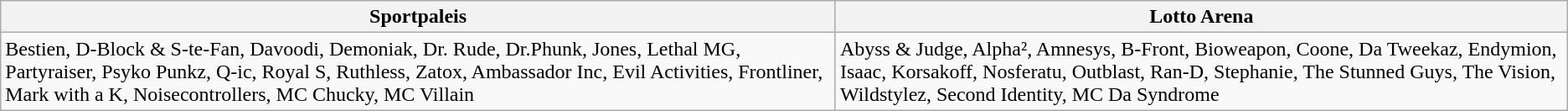<table class="wikitable">
<tr>
<th><strong>Sportpaleis</strong></th>
<th><strong>Lotto Arena</strong></th>
</tr>
<tr>
<td>Bestien, D-Block & S-te-Fan, Davoodi, Demoniak, Dr. Rude, Dr.Phunk, Jones, Lethal MG, Partyraiser, Psyko Punkz, Q-ic, Royal S, Ruthless, Zatox, Ambassador Inc, Evil Activities, Frontliner, Mark with a K, Noisecontrollers, MC Chucky, MC Villain</td>
<td>Abyss & Judge, Alpha², Amnesys, B-Front, Bioweapon, Coone, Da Tweekaz, Endymion, Isaac, Korsakoff, Nosferatu, Outblast, Ran-D, Stephanie, The Stunned Guys, The Vision, Wildstylez, Second Identity, MC Da Syndrome</td>
</tr>
</table>
